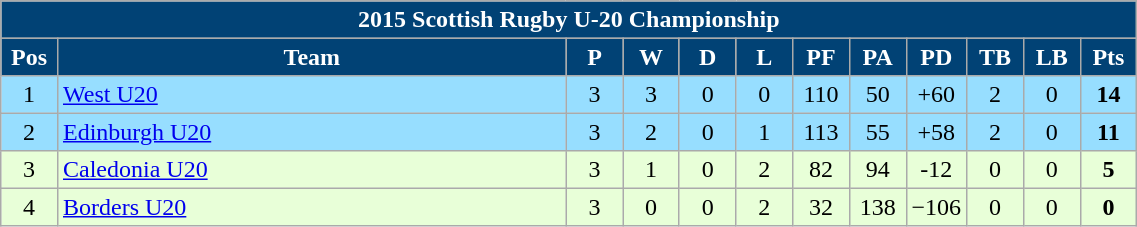<table class="wikitable" style="text-align:center; line-height:110%; font-size:100%; width:60%;">
<tr>
<th style="background:#014275;color:#fff" colspan="14" cellpadding="0" cellspacing="0"><strong>2015 Scottish Rugby U-20 Championship</strong></th>
</tr>
<tr>
<th style="width:5%;background:#014275;color:#fff">Pos</th>
<th style="width:45%;background:#014275;color:#fff">Team</th>
<th style="width:5%;background:#014275;color:#fff">P</th>
<th style="width:5%;background:#014275;color:#fff">W</th>
<th style="width:5%;background:#014275;color:#fff">D</th>
<th style="width:5%;background:#014275;color:#fff">L</th>
<th style="width:5%;background:#014275;color:#fff">PF</th>
<th style="width:5%;background:#014275;color:#fff">PA</th>
<th style="width:5%;background:#014275;color:#fff">PD</th>
<th style="width:5%;background:#014275;color:#fff">TB</th>
<th style="width:5%;background:#014275;color:#fff">LB</th>
<th style="width:5%;background:#014275;color:#fff">Pts<br></th>
</tr>
<tr style="background:#97DEFF;">
<td>1</td>
<td align=left><a href='#'>West U20</a></td>
<td>3</td>
<td>3</td>
<td>0</td>
<td>0</td>
<td>110</td>
<td>50</td>
<td>+60</td>
<td>2</td>
<td>0</td>
<td><strong>14</strong></td>
</tr>
<tr style="background:#97DEFF;">
<td>2</td>
<td align=left><a href='#'>Edinburgh U20</a></td>
<td>3</td>
<td>2</td>
<td>0</td>
<td>1</td>
<td>113</td>
<td>55</td>
<td>+58</td>
<td>2</td>
<td>0</td>
<td><strong>11</strong></td>
</tr>
<tr style="background:#E8FFD8;">
<td>3</td>
<td align=left><a href='#'>Caledonia U20</a></td>
<td>3</td>
<td>1</td>
<td>0</td>
<td>2</td>
<td>82</td>
<td>94</td>
<td>-12</td>
<td>0</td>
<td>0</td>
<td><strong>5</strong></td>
</tr>
<tr style="background:#E8FFD8;">
<td>4</td>
<td align=left><a href='#'>Borders U20</a></td>
<td>3</td>
<td>0</td>
<td>0</td>
<td>2</td>
<td>32</td>
<td>138</td>
<td>−106</td>
<td>0</td>
<td>0</td>
<td><strong>0</strong></td>
</tr>
</table>
